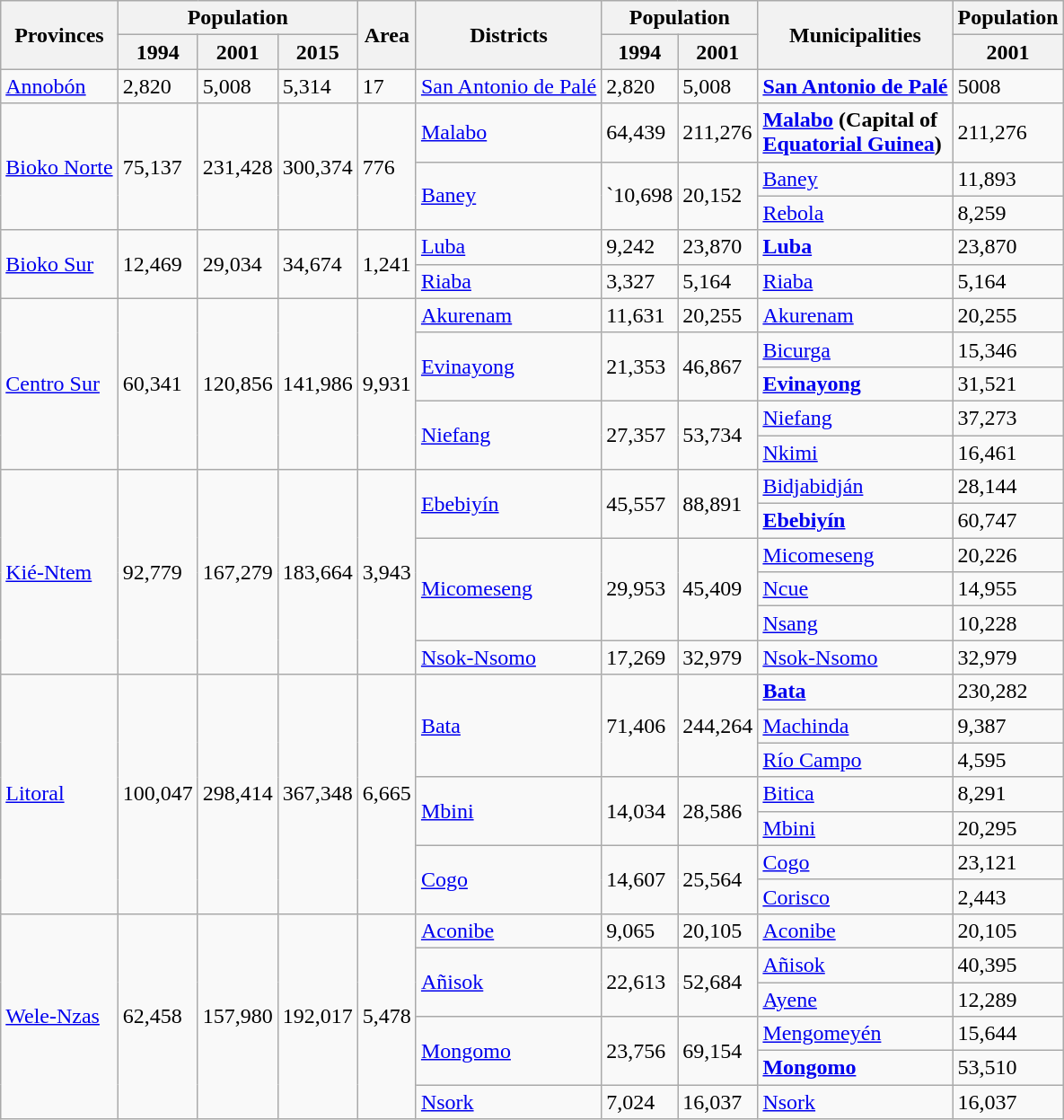<table class="wikitable sortable">
<tr>
<th rowspan="2">Provinces</th>
<th colspan="3">Population</th>
<th rowspan="2">Area</th>
<th rowspan="2">Districts</th>
<th colspan="2">Population</th>
<th rowspan="2">Municipalities</th>
<th>Population</th>
</tr>
<tr>
<th>1994</th>
<th>2001</th>
<th>2015</th>
<th>1994</th>
<th>2001</th>
<th>2001</th>
</tr>
<tr>
<td><a href='#'>Annobón</a></td>
<td>2,820</td>
<td>5,008</td>
<td>5,314</td>
<td>17</td>
<td><a href='#'>San Antonio de Palé</a></td>
<td>2,820</td>
<td>5,008</td>
<td><strong><a href='#'>San Antonio de Palé</a></strong></td>
<td>5008</td>
</tr>
<tr>
<td rowspan="3"><a href='#'>Bioko Norte</a></td>
<td rowspan="3">75,137</td>
<td rowspan="3">231,428</td>
<td rowspan="3">300,374</td>
<td rowspan="3">776</td>
<td><a href='#'>Malabo</a></td>
<td>64,439</td>
<td>211,276</td>
<td><strong><a href='#'>Malabo</a> (Capital of</strong><br><strong><a href='#'>Equatorial Guinea</a>)</strong></td>
<td>211,276</td>
</tr>
<tr>
<td rowspan="2"><a href='#'>Baney</a></td>
<td rowspan="2">`10,698</td>
<td rowspan="2">20,152</td>
<td><a href='#'>Baney</a></td>
<td>11,893</td>
</tr>
<tr>
<td><a href='#'>Rebola</a></td>
<td>8,259</td>
</tr>
<tr>
<td rowspan="2"><a href='#'>Bioko Sur</a></td>
<td rowspan="2">12,469</td>
<td rowspan="2">29,034</td>
<td rowspan="2">34,674</td>
<td rowspan="2">1,241</td>
<td><a href='#'>Luba</a></td>
<td>9,242</td>
<td>23,870</td>
<td><strong><a href='#'>Luba</a></strong></td>
<td>23,870</td>
</tr>
<tr>
<td><a href='#'>Riaba</a></td>
<td>3,327</td>
<td>5,164</td>
<td><a href='#'>Riaba</a></td>
<td>5,164</td>
</tr>
<tr>
<td rowspan="5" valign="middle"><a href='#'>Centro Sur</a></td>
<td rowspan="5">60,341</td>
<td rowspan="5">120,856</td>
<td rowspan="5">141,986</td>
<td rowspan="5">9,931</td>
<td><a href='#'>Akurenam</a></td>
<td>11,631</td>
<td>20,255</td>
<td><a href='#'>Akurenam</a></td>
<td>20,255</td>
</tr>
<tr>
<td rowspan="2"><a href='#'>Evinayong</a></td>
<td rowspan="2">21,353</td>
<td rowspan="2">46,867</td>
<td><a href='#'>Bicurga</a></td>
<td>15,346</td>
</tr>
<tr>
<td><strong><a href='#'>Evinayong</a></strong></td>
<td>31,521</td>
</tr>
<tr>
<td rowspan="2"><a href='#'>Niefang</a></td>
<td rowspan="2">27,357</td>
<td rowspan="2">53,734</td>
<td><a href='#'>Niefang</a></td>
<td>37,273</td>
</tr>
<tr>
<td><a href='#'>Nkimi</a></td>
<td>16,461</td>
</tr>
<tr>
<td rowspan="6"><a href='#'>Kié-Ntem</a></td>
<td rowspan="6">92,779</td>
<td rowspan="6">167,279</td>
<td rowspan="6">183,664</td>
<td rowspan="6">3,943</td>
<td rowspan="2"><a href='#'>Ebebiyín</a></td>
<td rowspan="2">45,557</td>
<td rowspan="2">88,891</td>
<td><a href='#'>Bidjabidján</a></td>
<td>28,144</td>
</tr>
<tr>
<td><strong><a href='#'>Ebebiyín</a></strong></td>
<td>60,747</td>
</tr>
<tr>
<td rowspan="3"><a href='#'>Micomeseng</a></td>
<td rowspan="3">29,953</td>
<td rowspan="3">45,409</td>
<td><a href='#'>Micomeseng</a></td>
<td>20,226</td>
</tr>
<tr>
<td><a href='#'>Ncue</a></td>
<td>14,955</td>
</tr>
<tr>
<td><a href='#'>Nsang</a></td>
<td>10,228</td>
</tr>
<tr>
<td><a href='#'>Nsok-Nsomo</a></td>
<td>17,269</td>
<td>32,979</td>
<td><a href='#'>Nsok-Nsomo</a></td>
<td>32,979</td>
</tr>
<tr>
<td rowspan="7"><a href='#'>Litoral</a></td>
<td rowspan="7">100,047</td>
<td rowspan="7">298,414</td>
<td rowspan="7">367,348</td>
<td rowspan="7">6,665</td>
<td rowspan="3"><a href='#'>Bata</a></td>
<td rowspan="3">71,406</td>
<td rowspan="3">244,264</td>
<td><strong><a href='#'>Bata</a></strong></td>
<td>230,282</td>
</tr>
<tr>
<td><a href='#'>Machinda</a></td>
<td>9,387</td>
</tr>
<tr>
<td><a href='#'>Río Campo</a></td>
<td>4,595</td>
</tr>
<tr>
<td rowspan="2"><a href='#'>Mbini</a></td>
<td rowspan="2">14,034</td>
<td rowspan="2">28,586</td>
<td><a href='#'>Bitica</a></td>
<td>8,291</td>
</tr>
<tr>
<td><a href='#'>Mbini</a></td>
<td>20,295</td>
</tr>
<tr>
<td rowspan="2"><a href='#'>Cogo</a></td>
<td rowspan="2">14,607</td>
<td rowspan="2">25,564</td>
<td><a href='#'>Cogo</a></td>
<td>23,121</td>
</tr>
<tr>
<td><a href='#'>Corisco</a></td>
<td>2,443</td>
</tr>
<tr>
<td rowspan="6"><a href='#'>Wele-Nzas</a></td>
<td rowspan="6">62,458</td>
<td rowspan="6">157,980</td>
<td rowspan="6">192,017</td>
<td rowspan="6">5,478</td>
<td><a href='#'>Aconibe</a></td>
<td>9,065</td>
<td>20,105</td>
<td><a href='#'>Aconibe</a></td>
<td>20,105</td>
</tr>
<tr>
<td rowspan="2"><a href='#'>Añisok</a></td>
<td rowspan="2">22,613</td>
<td rowspan="2">52,684</td>
<td><a href='#'>Añisok</a></td>
<td>40,395</td>
</tr>
<tr>
<td><a href='#'>Ayene</a></td>
<td>12,289</td>
</tr>
<tr>
<td rowspan="2"><a href='#'>Mongomo</a></td>
<td rowspan="2">23,756</td>
<td rowspan="2">69,154</td>
<td><a href='#'>Mengomeyén</a></td>
<td>15,644</td>
</tr>
<tr>
<td><strong><a href='#'>Mongomo</a></strong></td>
<td>53,510</td>
</tr>
<tr>
<td><a href='#'>Nsork</a></td>
<td>7,024</td>
<td>16,037</td>
<td><a href='#'>Nsork</a></td>
<td>16,037</td>
</tr>
</table>
